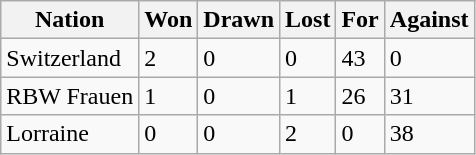<table class="wikitable">
<tr>
<th>Nation</th>
<th>Won</th>
<th>Drawn</th>
<th>Lost</th>
<th>For</th>
<th>Against</th>
</tr>
<tr>
<td>Switzerland</td>
<td>2</td>
<td>0</td>
<td>0</td>
<td>43</td>
<td>0</td>
</tr>
<tr>
<td>RBW Frauen</td>
<td>1</td>
<td>0</td>
<td>1</td>
<td>26</td>
<td>31</td>
</tr>
<tr>
<td>Lorraine</td>
<td>0</td>
<td>0</td>
<td>2</td>
<td>0</td>
<td>38</td>
</tr>
</table>
